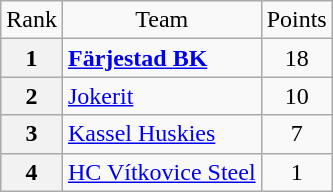<table class="wikitable" style="text-align: center;">
<tr>
<td>Rank</td>
<td>Team</td>
<td>Points</td>
</tr>
<tr>
<th>1</th>
<td style="text-align: left;"> <strong><a href='#'>Färjestad BK</a></strong></td>
<td>18</td>
</tr>
<tr>
<th>2</th>
<td style="text-align: left;"> <a href='#'>Jokerit</a></td>
<td>10</td>
</tr>
<tr>
<th>3</th>
<td style="text-align: left;"> <a href='#'>Kassel Huskies</a></td>
<td>7</td>
</tr>
<tr>
<th>4</th>
<td style="text-align: left;"> <a href='#'>HC Vítkovice Steel</a></td>
<td>1</td>
</tr>
</table>
